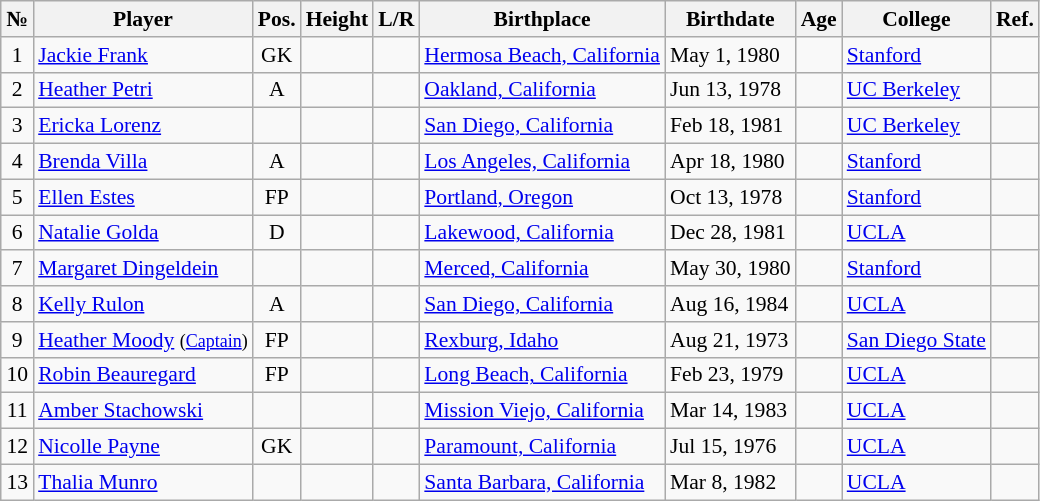<table class="wikitable sortable" style="text-align: left; font-size: 90%; margin-left: 1em;">
<tr>
<th>№</th>
<th>Player</th>
<th>Pos.</th>
<th>Height</th>
<th>L/R</th>
<th>Birthplace</th>
<th>Birthdate</th>
<th>Age</th>
<th>College</th>
<th>Ref.</th>
</tr>
<tr>
<td style="text-align: center;">1</td>
<td><a href='#'>Jackie Frank</a></td>
<td style="text-align: center;">GK</td>
<td></td>
<td style="text-align: center;"></td>
<td> <a href='#'>Hermosa Beach, California</a></td>
<td>May 1, 1980</td>
<td></td>
<td><a href='#'>Stanford</a></td>
<td></td>
</tr>
<tr>
<td style="text-align: center;">2</td>
<td><a href='#'>Heather Petri</a></td>
<td style="text-align: center;">A</td>
<td></td>
<td style="text-align: center;"></td>
<td> <a href='#'>Oakland, California</a></td>
<td>Jun 13, 1978</td>
<td></td>
<td><a href='#'>UC Berkeley</a></td>
<td></td>
</tr>
<tr>
<td style="text-align: center;">3</td>
<td><a href='#'>Ericka Lorenz</a></td>
<td style="text-align: center;"></td>
<td></td>
<td style="text-align: center;"></td>
<td> <a href='#'>San Diego, California</a></td>
<td>Feb 18, 1981</td>
<td></td>
<td><a href='#'>UC Berkeley</a></td>
<td></td>
</tr>
<tr>
<td style="text-align: center;">4</td>
<td><a href='#'>Brenda Villa</a></td>
<td style="text-align: center;">A</td>
<td></td>
<td style="text-align: center;"></td>
<td> <a href='#'>Los Angeles, California</a></td>
<td>Apr 18, 1980</td>
<td></td>
<td><a href='#'>Stanford</a></td>
<td></td>
</tr>
<tr>
<td style="text-align: center;">5</td>
<td><a href='#'>Ellen Estes</a></td>
<td style="text-align: center;">FP</td>
<td></td>
<td style="text-align: center;"></td>
<td> <a href='#'>Portland, Oregon</a></td>
<td>Oct 13, 1978</td>
<td></td>
<td><a href='#'>Stanford</a></td>
<td></td>
</tr>
<tr>
<td style="text-align: center;">6</td>
<td><a href='#'>Natalie Golda</a></td>
<td style="text-align: center;">D</td>
<td></td>
<td style="text-align: center;"></td>
<td> <a href='#'>Lakewood, California</a></td>
<td>Dec 28, 1981</td>
<td></td>
<td><a href='#'>UCLA</a></td>
<td></td>
</tr>
<tr>
<td style="text-align: center;">7</td>
<td><a href='#'>Margaret Dingeldein</a></td>
<td style="text-align: center;"></td>
<td></td>
<td style="text-align: center;"></td>
<td> <a href='#'>Merced, California</a></td>
<td>May 30, 1980</td>
<td></td>
<td><a href='#'>Stanford</a></td>
<td></td>
</tr>
<tr>
<td style="text-align: center;">8</td>
<td><a href='#'>Kelly Rulon</a></td>
<td style="text-align: center;">A</td>
<td></td>
<td style="text-align: center;"></td>
<td> <a href='#'>San Diego, California</a></td>
<td>Aug 16, 1984</td>
<td></td>
<td><a href='#'>UCLA</a></td>
<td></td>
</tr>
<tr>
<td style="text-align: center;">9</td>
<td><a href='#'>Heather Moody</a> <small>(<a href='#'>Captain</a>)</small></td>
<td style="text-align: center;">FP</td>
<td></td>
<td style="text-align: center;"></td>
<td> <a href='#'>Rexburg, Idaho</a></td>
<td>Aug 21, 1973</td>
<td></td>
<td><a href='#'>San Diego State</a></td>
<td></td>
</tr>
<tr>
<td style="text-align: center;">10</td>
<td><a href='#'>Robin Beauregard</a></td>
<td style="text-align: center;">FP</td>
<td></td>
<td style="text-align: center;"></td>
<td> <a href='#'>Long Beach, California</a></td>
<td>Feb 23, 1979</td>
<td></td>
<td><a href='#'>UCLA</a></td>
<td></td>
</tr>
<tr>
<td style="text-align: center;">11</td>
<td><a href='#'>Amber Stachowski</a></td>
<td style="text-align: center;"></td>
<td></td>
<td style="text-align: center;"></td>
<td> <a href='#'>Mission Viejo, California</a></td>
<td>Mar 14, 1983</td>
<td></td>
<td><a href='#'>UCLA</a></td>
<td></td>
</tr>
<tr>
<td style="text-align: center;">12</td>
<td><a href='#'>Nicolle Payne</a></td>
<td style="text-align: center;">GK</td>
<td></td>
<td style="text-align: center;"></td>
<td> <a href='#'>Paramount, California</a></td>
<td>Jul 15, 1976</td>
<td></td>
<td><a href='#'>UCLA</a></td>
<td></td>
</tr>
<tr>
<td style="text-align: center;">13</td>
<td><a href='#'>Thalia Munro</a></td>
<td style="text-align: center;"></td>
<td></td>
<td style="text-align: center;"></td>
<td> <a href='#'>Santa Barbara, California</a></td>
<td>Mar 8, 1982</td>
<td></td>
<td><a href='#'>UCLA</a></td>
<td></td>
</tr>
</table>
